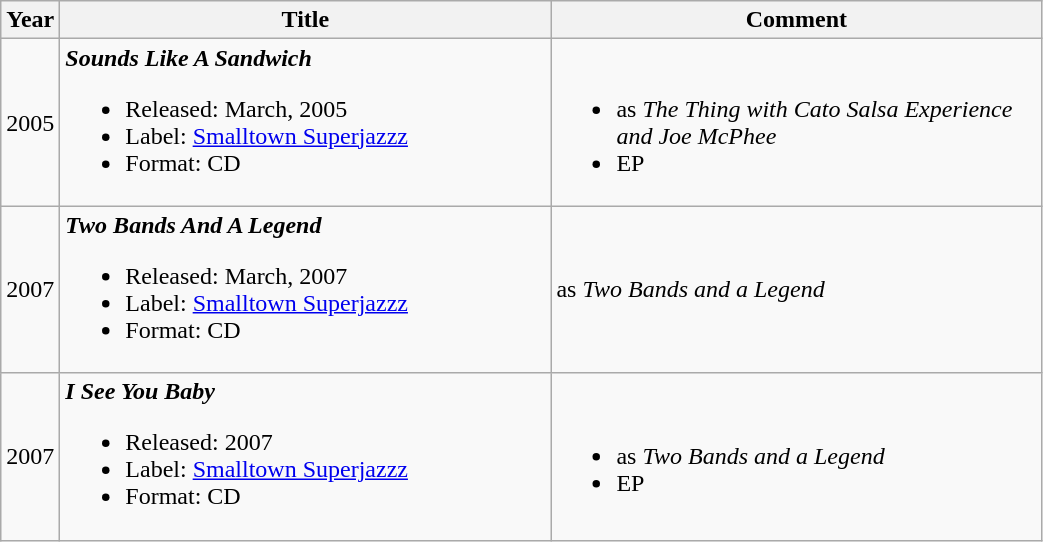<table class="wikitable">
<tr>
<th>Year</th>
<th style="width:20em">Title</th>
<th>Comment</th>
</tr>
<tr>
<td>2005</td>
<td style="width:20em"><strong><em>Sounds Like A Sandwich</em></strong><br><ul><li>Released: March, 2005</li><li>Label: <a href='#'>Smalltown Superjazzz</a> </li><li>Format: CD</li></ul></td>
<td style="width:20em"><br><ul><li>as <em>The Thing with Cato Salsa Experience and Joe McPhee</em></li><li>EP</li></ul></td>
</tr>
<tr>
<td>2007</td>
<td style="width:20em"><strong><em>Two Bands And A Legend</em></strong><br><ul><li>Released: March, 2007</li><li>Label: <a href='#'>Smalltown Superjazzz</a> </li><li>Format: CD</li></ul></td>
<td>as <em>Two Bands and a Legend</em></td>
</tr>
<tr>
<td>2007</td>
<td style="width:20em"><strong><em>I See You Baby</em></strong><br><ul><li>Released: 2007</li><li>Label: <a href='#'>Smalltown Superjazzz</a> </li><li>Format: CD</li></ul></td>
<td><br><ul><li>as <em>Two Bands and a Legend</em></li><li>EP</li></ul></td>
</tr>
</table>
